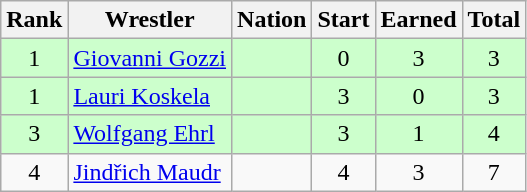<table class="wikitable sortable" style="text-align:center;">
<tr>
<th>Rank</th>
<th>Wrestler</th>
<th>Nation</th>
<th>Start</th>
<th>Earned</th>
<th>Total</th>
</tr>
<tr style="background:#cfc;">
<td>1</td>
<td align=left><a href='#'>Giovanni Gozzi</a></td>
<td align=left></td>
<td>0</td>
<td>3</td>
<td>3</td>
</tr>
<tr style="background:#cfc;">
<td>1</td>
<td align=left><a href='#'>Lauri Koskela</a></td>
<td align=left></td>
<td>3</td>
<td>0</td>
<td>3</td>
</tr>
<tr style="background:#cfc;">
<td>3</td>
<td align=left><a href='#'>Wolfgang Ehrl</a></td>
<td align=left></td>
<td>3</td>
<td>1</td>
<td>4</td>
</tr>
<tr>
<td>4</td>
<td align=left><a href='#'>Jindřich Maudr</a></td>
<td align=left></td>
<td>4</td>
<td>3</td>
<td>7</td>
</tr>
</table>
